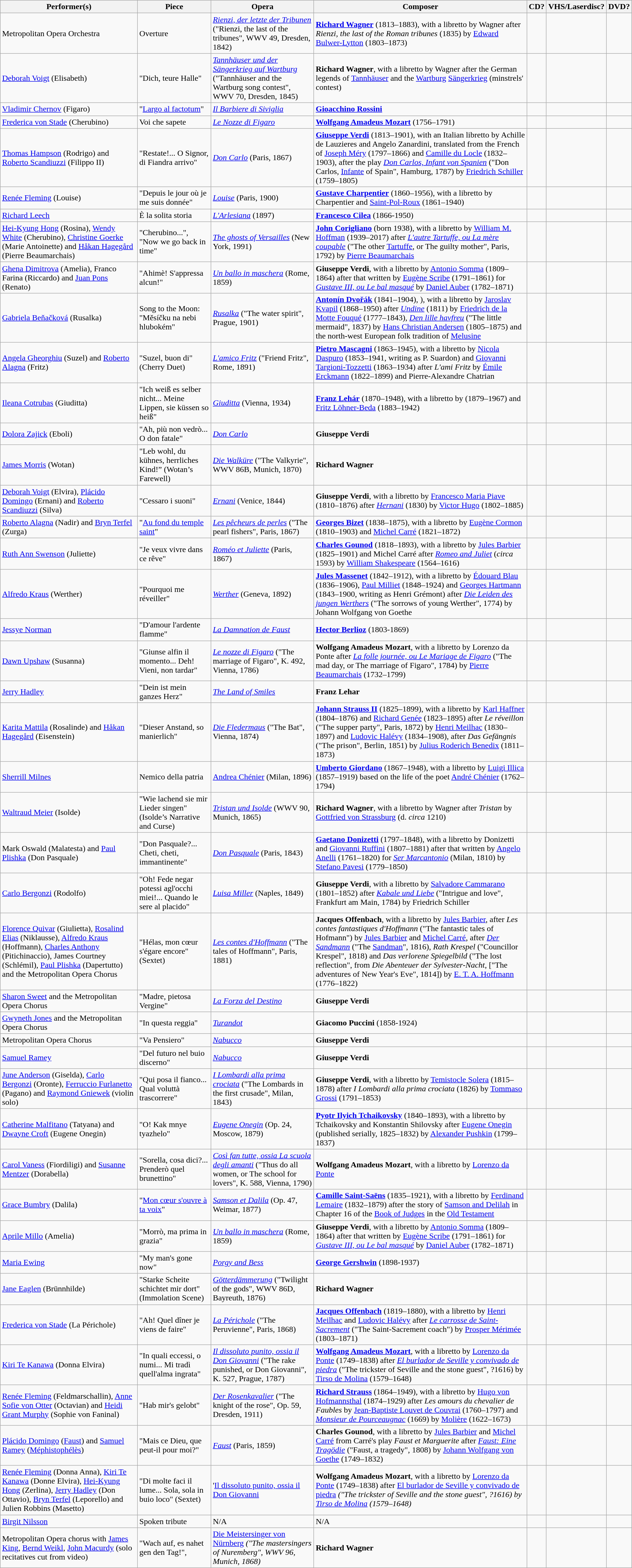<table class="wikitable">
<tr>
<th>Performer(s)</th>
<th>Piece</th>
<th>Opera</th>
<th>Composer</th>
<th>CD?</th>
<th>VHS/Laserdisc?</th>
<th>DVD?</th>
</tr>
<tr>
<td>Metropolitan Opera Orchestra</td>
<td>Overture</td>
<td><em><a href='#'>Rienzi, der letzte der Tribunen</a></em> ("Rienzi, the last of the tribunes", WWV 49, Dresden, 1842)</td>
<td><strong><a href='#'>Richard Wagner</a></strong> (1813–1883), with a libretto by Wagner after <em>Rienzi, the last of the Roman tribunes</em> (1835) by <a href='#'>Edward Bulwer-Lytton</a> (1803–1873)</td>
<td></td>
<td></td>
<td></td>
</tr>
<tr>
<td><a href='#'>Deborah Voigt</a> (Elisabeth)</td>
<td>"Dich, teure Halle"</td>
<td><em><a href='#'>Tannhäuser und der Sängerkrieg auf Wartburg</a></em> ("Tannhäuser and the Wartburg song contest", WWV 70, Dresden, 1845)</td>
<td><strong>Richard Wagner</strong>, with a libretto by Wagner after the German legends of <a href='#'>Tannhäuser</a> and the <a href='#'>Wartburg</a> <a href='#'>Sängerkrieg</a> (minstrels' contest)</td>
<td></td>
<td></td>
<td></td>
</tr>
<tr>
<td><a href='#'>Vladimir Chernov</a> (Figaro)</td>
<td>"<a href='#'>Largo al factotum</a>"</td>
<td><em><a href='#'>Il Barbiere di Siviglia</a></em></td>
<td><strong><a href='#'>Gioacchino Rossini</a></strong></td>
<td></td>
<td></td>
<td></td>
</tr>
<tr>
<td><a href='#'>Frederica von Stade</a> (Cherubino)</td>
<td>Voi che sapete</td>
<td><em><a href='#'>Le Nozze di Figaro</a></em></td>
<td><strong><a href='#'>Wolfgang Amadeus Mozart</a></strong> (1756–1791)</td>
<td></td>
<td></td>
<td></td>
</tr>
<tr>
<td><a href='#'>Thomas Hampson</a> (Rodrigo) and <a href='#'>Roberto Scandiuzzi</a> (Filippo II)</td>
<td>"Restate!... O Signor, di Fiandra arrivo"</td>
<td><em><a href='#'>Don Carlo</a></em> (Paris, 1867)</td>
<td><strong><a href='#'>Giuseppe Verdi</a></strong> (1813–1901), with an Italian libretto by Achille de Lauzieres and Angelo Zanardini, translated from the French of <a href='#'>Joseph Méry</a> (1797–1866) and <a href='#'>Camille du Locle</a> (1832–1903), after the play <em><a href='#'>Don Carlos, Infant von Spanien</a></em> ("Don Carlos, <a href='#'>Infante</a> of Spain", Hamburg, 1787) by <a href='#'>Friedrich Schiller</a> (1759–1805)</td>
<td></td>
<td></td>
<td></td>
</tr>
<tr>
<td><a href='#'>Renée Fleming</a> (Louise)</td>
<td>"Depuis le jour où je me suis donnée"</td>
<td><em><a href='#'>Louise</a></em> (Paris, 1900)</td>
<td><strong><a href='#'>Gustave Charpentier</a></strong> (1860–1956), with a libretto by Charpentier and <a href='#'>Saint-Pol-Roux</a> (1861–1940)</td>
<td></td>
<td></td>
<td></td>
</tr>
<tr>
<td><a href='#'>Richard Leech</a></td>
<td>È la solita storia</td>
<td><em><a href='#'>L'Arlesiana</a></em> (1897)</td>
<td><strong><a href='#'>Francesco Cilea</a></strong> (1866-1950)</td>
<td></td>
<td></td>
<td></td>
</tr>
<tr>
<td><a href='#'>Hei-Kyung Hong</a> (Rosina), <a href='#'>Wendy White</a> (Cherubino), <a href='#'>Christine Goerke</a> (Marie Antoinette) and <a href='#'>Håkan Hagegård</a> (Pierre Beaumarchais)</td>
<td>"Cherubino...", "Now we go back in time"</td>
<td><em><a href='#'>The ghosts of Versailles</a></em> (New York, 1991)</td>
<td><strong><a href='#'>John Corigliano</a></strong> (born 1938), with a libretto by <a href='#'>William M. Hoffman</a> (1939–2017) after <em><a href='#'>L'autre Tartuffe, ou La mère coupable</a></em> ("The other <a href='#'>Tartuffe</a>, or The guilty mother", Paris, 1792) by <a href='#'>Pierre Beaumarchais</a></td>
<td></td>
<td></td>
<td></td>
</tr>
<tr>
<td><a href='#'>Ghena Dimitrova</a> (Amelia), Franco Farina (Riccardo) and <a href='#'>Juan Pons</a> (Renato)</td>
<td>"Ahimè! S'appressa alcun!"</td>
<td><em><a href='#'>Un ballo in maschera</a></em> (Rome, 1859)</td>
<td><strong>Giuseppe Verdi</strong>, with a libretto by <a href='#'>Antonio Somma</a> (1809–1864) after that written by <a href='#'>Eugène Scribe</a> (1791–1861) for <em><a href='#'>Gustave III, ou Le bal masqué</a></em> by <a href='#'>Daniel Auber</a> (1782–1871)</td>
<td></td>
<td></td>
<td></td>
</tr>
<tr>
<td><a href='#'>Gabriela Beňačková</a> (Rusalka)</td>
<td>Song to the Moon: "Měsíčku na nebi hlubokém"</td>
<td><em><a href='#'>Rusalka</a></em> ("The water spirit", Prague, 1901)</td>
<td><strong><a href='#'>Antonín Dvořák</a></strong> (1841–1904), ), with a libretto by <a href='#'>Jaroslav Kvapil</a> (1868–1950) after <em><a href='#'>Undine</a></em> (1811) by <a href='#'>Friedrich de la Motte Fouqué</a> (1777–1843), <em><a href='#'>Den lille havfreu</a></em> ("The little mermaid", 1837) by <a href='#'>Hans Christian Andersen</a> (1805–1875) and the north-west European folk tradition of <a href='#'>Melusine</a></td>
<td></td>
<td></td>
<td></td>
</tr>
<tr>
<td><a href='#'>Angela Gheorghiu</a> (Suzel) and <a href='#'>Roberto Alagna</a> (Fritz)</td>
<td>"Suzel, buon di" (Cherry Duet)</td>
<td><em><a href='#'>L'amico Fritz</a></em> ("Friend Fritz", Rome, 1891)</td>
<td><strong><a href='#'>Pietro Mascagni</a></strong> (1863–1945), with a libretto by <a href='#'>Nicola Daspuro</a> (1853–1941, writing as P. Suardon) and <a href='#'>Giovanni Targioni-Tozzetti</a> (1863–1934) after <em>L'ami Fritz</em> by <a href='#'>Émile Erckmann</a> (1822–1899) and Pierre-Alexandre Chatrian</td>
<td></td>
<td></td>
<td></td>
</tr>
<tr>
<td><a href='#'>Ileana Cotrubas</a> (Giuditta)</td>
<td>"Ich weiß es selber nicht... Meine Lippen, sie küssen so heiß"</td>
<td><em><a href='#'>Giuditta</a></em> (Vienna, 1934)</td>
<td><strong><a href='#'>Franz Lehár</a></strong> (1870–1948), with a libretto by  (1879–1967) and <a href='#'>Fritz Löhner-Beda</a> (1883–1942)</td>
<td></td>
<td></td>
<td></td>
</tr>
<tr>
<td><a href='#'>Dolora Zajick</a> (Eboli)</td>
<td>"Ah, più non vedrò... O don fatale"</td>
<td><em><a href='#'>Don Carlo</a></em></td>
<td><strong>Giuseppe Verdi</strong></td>
<td></td>
<td></td>
<td></td>
</tr>
<tr>
<td><a href='#'>James Morris</a> (Wotan)</td>
<td>"Leb wohl, du kühnes, herrliches Kind!” (Wotan’s Farewell)</td>
<td><em><a href='#'>Die Walküre</a></em> ("The Valkyrie", WWV 86B, Munich, 1870)</td>
<td><strong>Richard Wagner</strong></td>
<td></td>
<td></td>
<td></td>
</tr>
<tr>
<td><a href='#'>Deborah Voigt</a> (Elvira), <a href='#'>Plácido Domingo</a> (Ernani) and <a href='#'>Roberto Scandiuzzi</a> (Silva)</td>
<td>"Cessaro i suoni"</td>
<td><em><a href='#'>Ernani</a></em> (Venice, 1844)</td>
<td><strong>Giuseppe Verdi</strong>, with a libretto by <a href='#'>Francesco Maria Piave</a> (1810–1876) after <em><a href='#'>Hernani</a></em> (1830) by <a href='#'>Victor Hugo</a> (1802–1885)</td>
<td></td>
<td></td>
<td></td>
</tr>
<tr>
<td><a href='#'>Roberto Alagna</a> (Nadir) and <a href='#'>Bryn Terfel</a> (Zurga)</td>
<td>"<a href='#'>Au fond du temple saint</a>"</td>
<td><em><a href='#'>Les pêcheurs de perles</a></em> ("The pearl fishers", Paris, 1867)</td>
<td><strong><a href='#'>Georges Bizet</a></strong> (1838–1875), with a libretto by <a href='#'>Eugène Cormon</a> (1810–1903) and <a href='#'>Michel Carré</a> (1821–1872)</td>
<td></td>
<td></td>
<td></td>
</tr>
<tr>
<td><a href='#'>Ruth Ann Swenson</a> (Juliette)</td>
<td>"Je veux vivre dans ce rêve"</td>
<td><em><a href='#'>Roméo et Juliette</a></em> (Paris, 1867)</td>
<td><strong><a href='#'>Charles Gounod</a></strong> (1818–1893), with a libretto by <a href='#'>Jules Barbier</a> (1825–1901) and Michel Carré after <em><a href='#'>Romeo and Juliet</a></em> (<em>circa</em> 1593) by <a href='#'>William Shakespeare</a> (1564–1616)</td>
<td></td>
<td></td>
<td></td>
</tr>
<tr>
<td><a href='#'>Alfredo Kraus</a> (Werther)</td>
<td>"Pourquoi me réveiller"</td>
<td><em><a href='#'>Werther</a></em> (Geneva, 1892)</td>
<td><strong><a href='#'>Jules Massenet</a></strong> (1842–1912), with a libretto by <a href='#'>Édouard Blau</a> (1836–1906), <a href='#'>Paul Milliet</a> (1848–1924) and <a href='#'>Georges Hartmann</a> (1843–1900, writing as Henri Grémont) after <em><a href='#'>Die Leiden des jungen Werthers</a></em> ("The sorrows of young Werther", 1774) by Johann Wolfgang von Goethe</td>
<td></td>
<td></td>
<td></td>
</tr>
<tr>
<td><a href='#'>Jessye Norman</a></td>
<td>"D'amour l'ardente flamme"</td>
<td><em><a href='#'>La Damnation de Faust</a></em></td>
<td><strong><a href='#'>Hector Berlioz</a></strong> (1803-1869)</td>
<td></td>
<td></td>
<td></td>
</tr>
<tr>
<td><a href='#'>Dawn Upshaw</a> (Susanna)</td>
<td>"Giunse alfin il momento... Deh! Vieni, non tardar"</td>
<td><em><a href='#'>Le nozze di Figaro</a></em> ("The marriage of Figaro", K. 492, Vienna, 1786)</td>
<td><strong>Wolfgang Amadeus Mozart</strong>, with a libretto by Lorenzo da Ponte after <em><a href='#'>La folle journée, ou Le Mariage de Figaro</a></em> ("The mad day, or The marriage of Figaro", 1784) by <a href='#'>Pierre Beaumarchais</a> (1732–1799)</td>
<td></td>
<td></td>
<td></td>
</tr>
<tr>
<td><a href='#'>Jerry Hadley</a></td>
<td>"Dein ist mein ganzes Herz"</td>
<td><em><a href='#'>The Land of Smiles</a></em></td>
<td><strong>Franz Lehar</strong></td>
<td></td>
<td></td>
<td></td>
</tr>
<tr>
<td><a href='#'>Karita Mattila</a> (Rosalinde) and <a href='#'>Håkan Hagegård</a> (Eisenstein)</td>
<td>"Dieser Anstand, so manierlich"</td>
<td><em><a href='#'>Die Fledermaus</a></em> ("The Bat", Vienna, 1874)</td>
<td><strong><a href='#'>Johann Strauss II</a></strong> (1825–1899), with a libretto by <a href='#'>Karl Haffner</a> (1804–1876) and <a href='#'>Richard Genée</a> (1823–1895) after <em>Le réveillon</em> ("The supper party", Paris, 1872) by <a href='#'>Henri Meilhac</a> (1830–1897) and <a href='#'>Ludovic Halévy</a> (1834–1908), after <em>Das Gefängnis</em> ("The prison", Berlin, 1851) by <a href='#'>Julius Roderich Benedix</a> (1811–1873)</td>
<td></td>
<td></td>
<td></td>
</tr>
<tr>
<td><a href='#'>Sherrill Milnes</a></td>
<td>Nemico della patria</td>
<td><a href='#'>Andrea Chénier</a> (Milan, 1896)</td>
<td><strong><a href='#'>Umberto Giordano</a></strong> (1867–1948), with a libretto by <a href='#'>Luigi Illica</a> (1857–1919) based on the life of the poet <a href='#'>André Chénier</a> (1762–1794)</td>
<td></td>
<td></td>
<td></td>
</tr>
<tr>
<td><a href='#'>Waltraud Meier</a> (Isolde)</td>
<td>"Wie lachend sie mir Lieder singen" (Isolde’s Narrative and Curse)</td>
<td><em><a href='#'>Tristan und Isolde</a></em> (WWV 90, Munich, 1865)</td>
<td><strong>Richard Wagner</strong>, with a libretto by Wagner after <em>Tristan</em> by <a href='#'>Gottfried von Strassburg</a> (d. <em>circa</em> 1210)</td>
<td></td>
<td></td>
<td></td>
</tr>
<tr>
<td>Mark Oswald (Malatesta) and <a href='#'>Paul Plishka</a> (Don Pasquale)</td>
<td>"Don Pasquale?... Cheti, cheti, immantinente"</td>
<td><em><a href='#'>Don Pasquale</a></em> (Paris, 1843)</td>
<td><strong><a href='#'>Gaetano Donizetti</a></strong> (1797–1848), with a libretto by Donizetti and <a href='#'>Giovanni Ruffini</a> (1807–1881) after that written by <a href='#'>Angelo Anelli</a> (1761–1820) for <em><a href='#'>Ser Marcantonio</a></em> (Milan, 1810) by <a href='#'>Stefano Pavesi</a> (1779–1850)</td>
<td></td>
<td></td>
<td></td>
</tr>
<tr>
<td><a href='#'>Carlo Bergonzi</a> (Rodolfo)</td>
<td>"Oh! Fede negar potessi agl'occhi miei!... Quando le sere al placido"</td>
<td><em><a href='#'>Luisa Miller</a></em> (Naples, 1849)</td>
<td><strong>Giuseppe Verdi</strong>, with a libretto by <a href='#'>Salvadore Cammarano</a> (1801–1852) after <em><a href='#'>Kabale und Liebe</a></em> ("Intrigue and love", Frankfurt am Main, 1784) by Friedrich Schiller</td>
<td></td>
<td></td>
<td></td>
</tr>
<tr>
<td><a href='#'>Florence Quivar</a> (Giulietta), <a href='#'>Rosalind Elias</a> (Niklausse), <a href='#'>Alfredo Kraus</a> (Hoffmann), <a href='#'>Charles Anthony</a> (Pitichinaccio), James Courtney (Schlémil), <a href='#'>Paul Plishka</a> (Dapertutto) and the Metropolitan Opera Chorus</td>
<td>"Hélas, mon cœur s'égare encore" (Sextet)</td>
<td><em><a href='#'>Les contes d'Hoffmann</a></em> ("The tales of Hoffmann", Paris, 1881)</td>
<td><strong>Jacques Offenbach</strong>, with a libretto by <a href='#'>Jules Barbier</a>, after <em>Les contes fantastiques d'Hoffmann</em> ("The fantastic tales of Hofmann") by <a href='#'>Jules Barbier</a> and <a href='#'>Michel Carré</a>, after <em><a href='#'>Der Sandmann</a></em> ("The <a href='#'>Sandman</a>", 1816), <em>Rath Krespel</em> ("Councillor Krespel", 1818) and <em>Das verlorene Spiegelbild</em> ("The lost reflection", from <em>Die Abenteuer der Sylvester-Nacht</em>, ["The adventures of New Year's Eve", 1814]) by <a href='#'>E. T. A. Hoffmann</a> (1776–1822)</td>
<td></td>
<td></td>
<td></td>
</tr>
<tr>
<td><a href='#'>Sharon Sweet</a> and the Metropolitan Opera Chorus</td>
<td>"Madre, pietosa Vergine"</td>
<td><em><a href='#'>La Forza del Destino</a></em></td>
<td><strong>Giuseppe Verdi</strong></td>
<td></td>
<td></td>
<td></td>
</tr>
<tr>
<td><a href='#'>Gwyneth Jones</a> and the Metropolitan Opera Chorus</td>
<td>"In questa reggia"</td>
<td><em><a href='#'>Turandot</a></em></td>
<td><strong>Giacomo Puccini</strong> (1858-1924)</td>
<td></td>
<td></td>
<td></td>
</tr>
<tr>
<td>Metropolitan Opera Chorus</td>
<td>"Va Pensiero"</td>
<td><em><a href='#'>Nabucco</a></em></td>
<td><strong>Giuseppe Verdi</strong></td>
<td></td>
<td></td>
<td></td>
</tr>
<tr>
<td><a href='#'>Samuel Ramey</a></td>
<td>"Del futuro nel buio discerno"</td>
<td><em><a href='#'>Nabucco</a></em></td>
<td><strong>Giuseppe Verdi</strong></td>
<td></td>
<td></td>
<td></td>
</tr>
<tr>
<td><a href='#'>June Anderson</a> (Giselda), <a href='#'>Carlo Bergonzi</a> (Oronte), <a href='#'>Ferruccio Furlanetto</a> (Pagano) and <a href='#'>Raymond Gniewek</a> (violin solo)</td>
<td>"Qui posa il fianco... Qual voluttà trascorrere"</td>
<td><em><a href='#'>I Lombardi alla prima crociata</a></em> ("The Lombards in the first crusade", Milan, 1843)</td>
<td><strong>Giuseppe Verdi</strong>, with a libretto by <a href='#'>Temistocle Solera</a> (1815–1878) after <em>I Lombardi alla prima crociata</em> (1826) by <a href='#'>Tommaso Grossi</a> (1791–1853)</td>
<td></td>
<td></td>
<td></td>
</tr>
<tr>
<td><a href='#'>Catherine Malfitano</a> (Tatyana) and <a href='#'>Dwayne Croft</a> (Eugene Onegin)</td>
<td>"O! Kak mnye tyazhelo"</td>
<td><em><a href='#'>Eugene Onegin</a></em> (Op. 24, Moscow, 1879)</td>
<td><strong><a href='#'>Pyotr Ilyich Tchaikovsky</a></strong> (1840–1893), with a libretto by Tchaikovsky and Konstantin Shilovsky after <a href='#'>Eugene Onegin</a> (published serially, 1825–1832) by <a href='#'>Alexander Pushkin</a> (1799–1837)</td>
<td></td>
<td></td>
<td></td>
</tr>
<tr>
<td><a href='#'>Carol Vaness</a> (Fiordiligi) and <a href='#'>Susanne Mentzer</a> (Dorabella)</td>
<td>"Sorella, cosa dici?... Prenderò quel brunettino"</td>
<td><em><a href='#'>Così fan tutte, ossia La scuola degli amanti</a></em> ("Thus do all women, or The school for lovers", K. 588, Vienna, 1790)</td>
<td><strong>Wolfgang Amadeus Mozart</strong>, with a libretto by <a href='#'>Lorenzo da Ponte</a></td>
<td></td>
<td></td>
<td></td>
</tr>
<tr>
<td><a href='#'>Grace Bumbry</a> (Dalila)</td>
<td>"<a href='#'>Mon cœur s'ouvre à ta voix</a>"</td>
<td><em><a href='#'>Samson et Dalila</a></em> (Op. 47, Weimar, 1877)</td>
<td><strong><a href='#'>Camille Saint-Saëns</a></strong> (1835–1921), with a libretto by <a href='#'>Ferdinand Lemaire</a> (1832–1879) after the story of <a href='#'>Samson and Delilah</a> in Chapter 16 of the <a href='#'>Book of Judges</a> in the <a href='#'>Old Testament</a></td>
<td></td>
<td></td>
<td></td>
</tr>
<tr>
<td><a href='#'>Aprile Millo</a> (Amelia)</td>
<td>"Morrò, ma prima in grazia"</td>
<td><em><a href='#'>Un ballo in maschera</a></em> (Rome, 1859)</td>
<td><strong>Giuseppe Verdi</strong>, with a libretto by <a href='#'>Antonio Somma</a> (1809–1864) after that written by <a href='#'>Eugène Scribe</a> (1791–1861) for <em><a href='#'>Gustave III, ou Le bal masqué</a></em> by <a href='#'>Daniel Auber</a> (1782–1871)</td>
<td></td>
<td></td>
<td></td>
</tr>
<tr>
<td><a href='#'>Maria Ewing</a></td>
<td>"My man's gone now"</td>
<td><em><a href='#'>Porgy and Bess</a></em></td>
<td><strong><a href='#'>George Gershwin</a></strong> (1898-1937)</td>
<td></td>
<td></td>
<td></td>
</tr>
<tr>
<td><a href='#'>Jane Eaglen</a> (Brünnhilde)</td>
<td>"Starke Scheite schichtet mir dort" (Immolation Scene)</td>
<td><em><a href='#'>Götterdämmerung</a></em> ("Twilight of the gods", WWV 86D, Bayreuth, 1876)</td>
<td><strong>Richard Wagner</strong></td>
<td></td>
<td></td>
<td></td>
</tr>
<tr>
<td><a href='#'>Frederica von Stade</a> (La Périchole)</td>
<td>"Ah! Quel dîner je viens de faire"</td>
<td><em><a href='#'>La Périchole</a></em> ("The Peruvienne", Paris, 1868)</td>
<td><strong><a href='#'>Jacques Offenbach</a></strong> (1819–1880), with a libretto by <a href='#'>Henri Meilhac</a> and <a href='#'>Ludovic Halévy</a> after <em><a href='#'>Le carrosse de Saint-Sacrement</a></em> ("The Saint-Sacrement coach") by <a href='#'>Prosper Mérimée</a> (1803–1871)</td>
<td></td>
<td></td>
<td></td>
</tr>
<tr>
<td><a href='#'>Kiri Te Kanawa</a> (Donna Elvira)</td>
<td>"In quali eccessi, o numi... Mi tradì quell'alma ingrata"</td>
<td><em><a href='#'>Il dissoluto punito, ossia il Don Giovanni</a></em> ("The rake punished, or Don Giovanni", K. 527, Prague, 1787)</td>
<td><strong><a href='#'>Wolfgang Amadeus Mozart</a></strong>, with a libretto by <a href='#'>Lorenzo da Ponte</a> (1749–1838) after <em><a href='#'>El burlador de Seville y convivado de piedra</a></em> ("The trickster of Seville and the stone guest", ?1616) by <a href='#'>Tirso de Molina</a> (1579–1648)</td>
<td></td>
<td></td>
<td></td>
</tr>
<tr>
<td><a href='#'>Renée Fleming</a> (Feldmarschallin), <a href='#'>Anne Sofie von Otter</a> (Octavian) and <a href='#'>Heidi Grant Murphy</a> (Sophie von Faninal)</td>
<td>"Hab mir's gelobt"</td>
<td><em><a href='#'>Der Rosenkavalier</a></em> ("The knight of the rose", Op. 59, Dresden, 1911)</td>
<td><strong><a href='#'>Richard Strauss</a></strong> (1864–1949), with a libretto by <a href='#'>Hugo von Hofmannsthal</a> (1874–1929) after <em>Les amours du chevalier de Faubles</em> by <a href='#'>Jean-Baptiste Louvet de Couvrai</a> (1760–1797) and <em><a href='#'>Monsieur de Pourceaugnac</a></em> (1669) by <a href='#'>Molière</a> (1622–1673)</td>
<td></td>
<td></td>
<td></td>
</tr>
<tr>
<td><a href='#'>Plácido Domingo</a> (<a href='#'>Faust</a>) and <a href='#'>Samuel Ramey</a> (<a href='#'>Méphistophélès</a>)</td>
<td>"Mais ce Dieu, que peut-il pour moi?"</td>
<td><em><a href='#'>Faust</a></em> (Paris, 1859)</td>
<td><strong>Charles Gounod</strong>, with a libretto by <a href='#'>Jules Barbier</a> and <a href='#'>Michel Carré</a> from Carré's play <em>Faust et Marguerite</em> after <em><a href='#'>Faust: Eine Tragödie</a></em> ("Faust, a tragedy", 1808) by <a href='#'>Johann Wolfgang von Goethe</a> (1749–1832)</td>
<td></td>
<td></td>
<td></td>
</tr>
<tr>
<td><a href='#'>Renée Fleming</a> (Donna Anna), <a href='#'>Kiri Te Kanawa</a> (Donne Elvira), <a href='#'>Hei-Kyung Hong</a> (Zerlina), <a href='#'>Jerry Hadley</a> (Don Ottavio), <a href='#'>Bryn Terfel</a> (Leporello) and Julien Robbins (Masetto)</td>
<td>"Di molte faci il lume... Sola, sola in buio loco" (Sextet)</td>
<td>'<a href='#'>Il dissoluto punito, ossia il Don Giovanni</a><em></td>
<td><strong>Wolfgang Amadeus Mozart</strong>, with a libretto by <a href='#'>Lorenzo da Ponte</a> (1749–1838) after </em><a href='#'>El burlador de Seville y convivado de piedra</a><em> ("The trickster of Seville and the stone guest", ?1616) by <a href='#'>Tirso de Molina</a> (1579–1648)</td>
<td></td>
<td></td>
<td></td>
</tr>
<tr>
<td><a href='#'>Birgit Nilsson</a></td>
<td>Spoken tribute</td>
<td>N/A</td>
<td>N/A</td>
<td></td>
<td></td>
<td></td>
</tr>
<tr>
<td>Metropolitan Opera chorus with <a href='#'>James King</a>, <a href='#'>Bernd Weikl</a>, <a href='#'>John Macurdy</a> (solo recitatives cut from video)</td>
<td>"Wach auf, es nahet gen den Tag!",</td>
<td></em><a href='#'>Die Meistersinger von Nürnberg</a><em> ("The mastersingers of Nuremberg", WWV 96, Munich, 1868)</td>
<td><strong>Richard Wagner</strong></td>
<td></td>
<td></td>
<td></td>
</tr>
</table>
